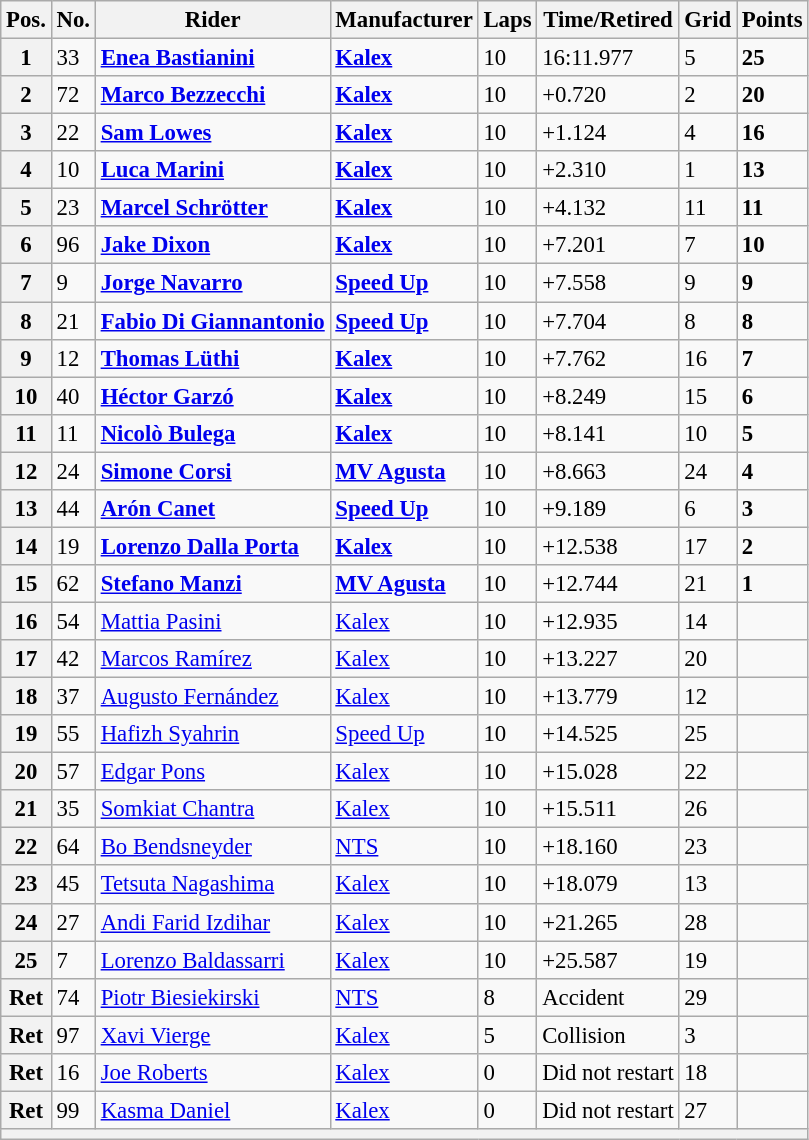<table class="wikitable" style="font-size: 95%;">
<tr>
<th>Pos.</th>
<th>No.</th>
<th>Rider</th>
<th>Manufacturer</th>
<th>Laps</th>
<th>Time/Retired</th>
<th>Grid</th>
<th>Points</th>
</tr>
<tr>
<th>1</th>
<td>33</td>
<td> <strong><a href='#'>Enea Bastianini</a></strong></td>
<td><strong><a href='#'>Kalex</a></strong></td>
<td>10</td>
<td>16:11.977</td>
<td>5</td>
<td><strong>25</strong></td>
</tr>
<tr>
<th>2</th>
<td>72</td>
<td> <strong><a href='#'>Marco Bezzecchi</a></strong></td>
<td><strong><a href='#'>Kalex</a></strong></td>
<td>10</td>
<td>+0.720</td>
<td>2</td>
<td><strong>20</strong></td>
</tr>
<tr>
<th>3</th>
<td>22</td>
<td> <strong><a href='#'>Sam Lowes</a></strong></td>
<td><strong><a href='#'>Kalex</a></strong></td>
<td>10</td>
<td>+1.124</td>
<td>4</td>
<td><strong>16</strong></td>
</tr>
<tr>
<th>4</th>
<td>10</td>
<td> <strong><a href='#'>Luca Marini</a></strong></td>
<td><strong><a href='#'>Kalex</a></strong></td>
<td>10</td>
<td>+2.310</td>
<td>1</td>
<td><strong>13</strong></td>
</tr>
<tr>
<th>5</th>
<td>23</td>
<td> <strong><a href='#'>Marcel Schrötter</a></strong></td>
<td><strong><a href='#'>Kalex</a></strong></td>
<td>10</td>
<td>+4.132</td>
<td>11</td>
<td><strong>11</strong></td>
</tr>
<tr>
<th>6</th>
<td>96</td>
<td> <strong><a href='#'>Jake Dixon</a></strong></td>
<td><strong><a href='#'>Kalex</a></strong></td>
<td>10</td>
<td>+7.201</td>
<td>7</td>
<td><strong>10</strong></td>
</tr>
<tr>
<th>7</th>
<td>9</td>
<td> <strong><a href='#'>Jorge Navarro</a></strong></td>
<td><strong><a href='#'>Speed Up</a></strong></td>
<td>10</td>
<td>+7.558</td>
<td>9</td>
<td><strong>9</strong></td>
</tr>
<tr>
<th>8</th>
<td>21</td>
<td> <strong><a href='#'>Fabio Di Giannantonio</a></strong></td>
<td><strong><a href='#'>Speed Up</a></strong></td>
<td>10</td>
<td>+7.704</td>
<td>8</td>
<td><strong>8</strong></td>
</tr>
<tr>
<th>9</th>
<td>12</td>
<td> <strong><a href='#'>Thomas Lüthi</a></strong></td>
<td><strong><a href='#'>Kalex</a></strong></td>
<td>10</td>
<td>+7.762</td>
<td>16</td>
<td><strong>7</strong></td>
</tr>
<tr>
<th>10</th>
<td>40</td>
<td> <strong><a href='#'>Héctor Garzó</a></strong></td>
<td><strong><a href='#'>Kalex</a></strong></td>
<td>10</td>
<td>+8.249</td>
<td>15</td>
<td><strong>6</strong></td>
</tr>
<tr>
<th>11</th>
<td>11</td>
<td> <strong><a href='#'>Nicolò Bulega</a></strong></td>
<td><strong><a href='#'>Kalex</a></strong></td>
<td>10</td>
<td>+8.141</td>
<td>10</td>
<td><strong>5</strong></td>
</tr>
<tr>
<th>12</th>
<td>24</td>
<td> <strong><a href='#'>Simone Corsi</a></strong></td>
<td><strong><a href='#'>MV Agusta</a></strong></td>
<td>10</td>
<td>+8.663</td>
<td>24</td>
<td><strong>4</strong></td>
</tr>
<tr>
<th>13</th>
<td>44</td>
<td> <strong><a href='#'>Arón Canet</a></strong></td>
<td><strong><a href='#'>Speed Up</a></strong></td>
<td>10</td>
<td>+9.189</td>
<td>6</td>
<td><strong>3</strong></td>
</tr>
<tr>
<th>14</th>
<td>19</td>
<td> <strong><a href='#'>Lorenzo Dalla Porta</a></strong></td>
<td><strong><a href='#'>Kalex</a></strong></td>
<td>10</td>
<td>+12.538</td>
<td>17</td>
<td><strong>2</strong></td>
</tr>
<tr>
<th>15</th>
<td>62</td>
<td> <strong><a href='#'>Stefano Manzi</a></strong></td>
<td><strong><a href='#'>MV Agusta</a></strong></td>
<td>10</td>
<td>+12.744</td>
<td>21</td>
<td><strong>1</strong></td>
</tr>
<tr>
<th>16</th>
<td>54</td>
<td> <a href='#'>Mattia Pasini</a></td>
<td><a href='#'>Kalex</a></td>
<td>10</td>
<td>+12.935</td>
<td>14</td>
<td></td>
</tr>
<tr>
<th>17</th>
<td>42</td>
<td> <a href='#'>Marcos Ramírez</a></td>
<td><a href='#'>Kalex</a></td>
<td>10</td>
<td>+13.227</td>
<td>20</td>
<td></td>
</tr>
<tr>
<th>18</th>
<td>37</td>
<td> <a href='#'>Augusto Fernández</a></td>
<td><a href='#'>Kalex</a></td>
<td>10</td>
<td>+13.779</td>
<td>12</td>
<td></td>
</tr>
<tr>
<th>19</th>
<td>55</td>
<td> <a href='#'>Hafizh Syahrin</a></td>
<td><a href='#'>Speed Up</a></td>
<td>10</td>
<td>+14.525</td>
<td>25</td>
<td></td>
</tr>
<tr>
<th>20</th>
<td>57</td>
<td> <a href='#'>Edgar Pons</a></td>
<td><a href='#'>Kalex</a></td>
<td>10</td>
<td>+15.028</td>
<td>22</td>
<td></td>
</tr>
<tr>
<th>21</th>
<td>35</td>
<td> <a href='#'>Somkiat Chantra</a></td>
<td><a href='#'>Kalex</a></td>
<td>10</td>
<td>+15.511</td>
<td>26</td>
<td></td>
</tr>
<tr>
<th>22</th>
<td>64</td>
<td> <a href='#'>Bo Bendsneyder</a></td>
<td><a href='#'>NTS</a></td>
<td>10</td>
<td>+18.160</td>
<td>23</td>
<td></td>
</tr>
<tr>
<th>23</th>
<td>45</td>
<td> <a href='#'>Tetsuta Nagashima</a></td>
<td><a href='#'>Kalex</a></td>
<td>10</td>
<td>+18.079</td>
<td>13</td>
<td></td>
</tr>
<tr>
<th>24</th>
<td>27</td>
<td> <a href='#'>Andi Farid Izdihar</a></td>
<td><a href='#'>Kalex</a></td>
<td>10</td>
<td>+21.265</td>
<td>28</td>
<td></td>
</tr>
<tr>
<th>25</th>
<td>7</td>
<td> <a href='#'>Lorenzo Baldassarri</a></td>
<td><a href='#'>Kalex</a></td>
<td>10</td>
<td>+25.587</td>
<td>19</td>
<td></td>
</tr>
<tr>
<th>Ret</th>
<td>74</td>
<td> <a href='#'>Piotr Biesiekirski</a></td>
<td><a href='#'>NTS</a></td>
<td>8</td>
<td>Accident</td>
<td>29</td>
<td></td>
</tr>
<tr>
<th>Ret</th>
<td>97</td>
<td> <a href='#'>Xavi Vierge</a></td>
<td><a href='#'>Kalex</a></td>
<td>5</td>
<td>Collision</td>
<td>3</td>
<td></td>
</tr>
<tr>
<th>Ret</th>
<td>16</td>
<td> <a href='#'>Joe Roberts</a></td>
<td><a href='#'>Kalex</a></td>
<td>0</td>
<td>Did not restart</td>
<td>18</td>
<td></td>
</tr>
<tr>
<th>Ret</th>
<td>99</td>
<td> <a href='#'>Kasma Daniel</a></td>
<td><a href='#'>Kalex</a></td>
<td>0</td>
<td>Did not restart</td>
<td>27</td>
<td></td>
</tr>
<tr>
<th colspan=8></th>
</tr>
</table>
